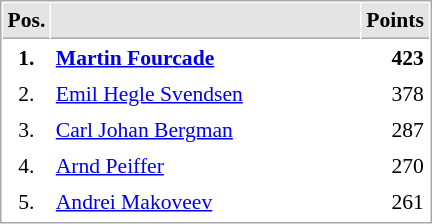<table cellspacing="1" cellpadding="3" style="border:1px solid #AAAAAA;font-size:90%">
<tr bgcolor="#E4E4E4">
<th style="border-bottom:1px solid #AAAAAA" width=10>Pos.</th>
<th style="border-bottom:1px solid #AAAAAA" width=200></th>
<th style="border-bottom:1px solid #AAAAAA" width=20>Points</th>
</tr>
<tr>
<td align="center"><strong>1.</strong></td>
<td> <strong><a href='#'>Martin Fourcade</a></strong></td>
<td align="right"><strong>423</strong></td>
</tr>
<tr>
<td align="center">2.</td>
<td> <a href='#'>Emil Hegle Svendsen</a></td>
<td align="right">378</td>
</tr>
<tr>
<td align="center">3.</td>
<td> <a href='#'>Carl Johan Bergman</a></td>
<td align="right">287</td>
</tr>
<tr>
<td align="center">4.</td>
<td> <a href='#'>Arnd Peiffer</a></td>
<td align="right">270</td>
</tr>
<tr>
<td align="center">5.</td>
<td> <a href='#'>Andrei Makoveev</a></td>
<td align="right">261</td>
</tr>
<tr>
</tr>
</table>
